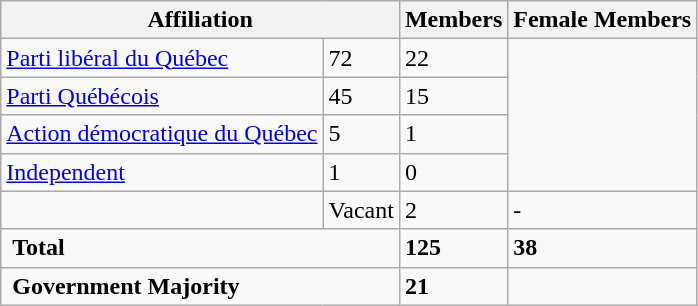<table class="wikitable">
<tr>
<th colspan="2">Affiliation</th>
<th>Members</th>
<th>Female Members</th>
</tr>
<tr>
<td align=left><a href='#'>Parti libéral du Québec</a></td>
<td>72</td>
<td>22</td>
</tr>
<tr>
<td align=left><a href='#'>Parti Québécois</a></td>
<td>45</td>
<td>15</td>
</tr>
<tr>
<td align=left><a href='#'>Action démocratique du Québec</a></td>
<td>5</td>
<td>1</td>
</tr>
<tr>
<td align=left><a href='#'>Independent</a></td>
<td>1</td>
<td>0</td>
</tr>
<tr>
<td></td>
<td align=left>Vacant</td>
<td>2</td>
<td>-</td>
</tr>
<tr>
<td colspan="2" rowspan="1" align=left> <strong>Total</strong><br></td>
<td><strong>125</strong></td>
<td><strong>38</strong></td>
</tr>
<tr>
<td colspan="2" rowspan="1" align=left> <strong>Government Majority</strong><br></td>
<td><strong>21</strong></td>
</tr>
</table>
